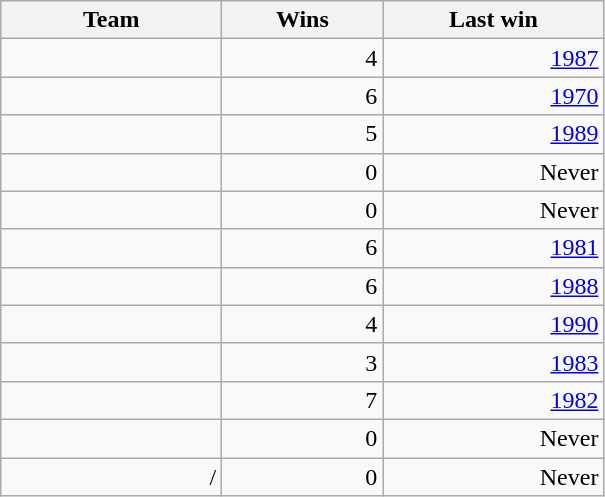<table class="wikitable sortable" style="text-align:right">
<tr>
<th align="center" width="140">Team</th>
<th align="center" width="100">Wins</th>
<th align="center" width="140">Last win</th>
</tr>
<tr>
<td></td>
<td>4</td>
<td><a href='#'>1987</a></td>
</tr>
<tr>
<td></td>
<td>6</td>
<td><a href='#'>1970</a></td>
</tr>
<tr>
<td></td>
<td>5</td>
<td><a href='#'>1989</a></td>
</tr>
<tr>
<td></td>
<td>0</td>
<td>Never</td>
</tr>
<tr>
<td></td>
<td>0</td>
<td>Never</td>
</tr>
<tr>
<td></td>
<td>6</td>
<td><a href='#'>1981</a></td>
</tr>
<tr>
<td></td>
<td>6</td>
<td><a href='#'>1988</a></td>
</tr>
<tr>
<td></td>
<td>4</td>
<td><a href='#'>1990</a></td>
</tr>
<tr>
<td></td>
<td>3</td>
<td><a href='#'>1983</a></td>
</tr>
<tr>
<td></td>
<td>7</td>
<td><a href='#'>1982</a></td>
</tr>
<tr>
<td></td>
<td>0</td>
<td>Never</td>
</tr>
<tr>
<td>/</td>
<td>0</td>
<td>Never</td>
</tr>
</table>
